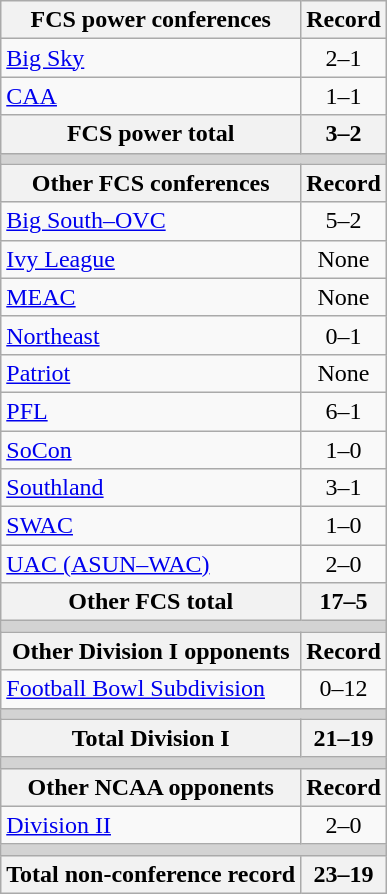<table class="wikitable">
<tr>
<th>FCS power conferences</th>
<th>Record</th>
</tr>
<tr>
<td><a href='#'>Big Sky</a></td>
<td align=center>2–1</td>
</tr>
<tr>
<td><a href='#'>CAA</a></td>
<td align=center>1–1</td>
</tr>
<tr>
<th>FCS power total</th>
<th>3–2</th>
</tr>
<tr>
<th colspan="2" style="background:lightgrey;"></th>
</tr>
<tr>
<th>Other FCS conferences</th>
<th>Record</th>
</tr>
<tr>
<td><a href='#'>Big South–OVC</a></td>
<td align=center>5–2</td>
</tr>
<tr>
<td><a href='#'>Ivy League</a></td>
<td align=center>None</td>
</tr>
<tr>
<td><a href='#'>MEAC</a></td>
<td align=center>None</td>
</tr>
<tr>
<td><a href='#'>Northeast</a></td>
<td align=center>0–1</td>
</tr>
<tr>
<td><a href='#'>Patriot</a></td>
<td align=center>None</td>
</tr>
<tr>
<td><a href='#'>PFL</a></td>
<td align=center>6–1</td>
</tr>
<tr>
<td><a href='#'>SoCon</a></td>
<td align=center>1–0</td>
</tr>
<tr>
<td><a href='#'>Southland</a></td>
<td align=center>3–1</td>
</tr>
<tr>
<td><a href='#'>SWAC</a></td>
<td align=center>1–0</td>
</tr>
<tr>
<td><a href='#'>UAC (ASUN–WAC)</a></td>
<td align=center>2–0</td>
</tr>
<tr>
<th>Other FCS total</th>
<th>17–5</th>
</tr>
<tr>
<th colspan="2" style="background:lightgrey;"></th>
</tr>
<tr>
<th>Other Division I opponents</th>
<th>Record</th>
</tr>
<tr>
<td><a href='#'>Football Bowl Subdivision</a></td>
<td align=center>0–12</td>
</tr>
<tr>
<th colspan="2" style="background:lightgrey;"></th>
</tr>
<tr>
<th>Total Division I</th>
<th>21–19</th>
</tr>
<tr>
<th colspan="2" style="background:lightgrey;"></th>
</tr>
<tr>
<th>Other NCAA opponents</th>
<th>Record</th>
</tr>
<tr>
<td><a href='#'>Division II</a></td>
<td align=center>2–0</td>
</tr>
<tr>
<th colspan="2" style="background:lightgrey;"></th>
</tr>
<tr>
<th>Total non-conference record</th>
<th>23–19</th>
</tr>
</table>
